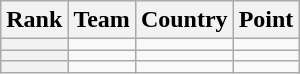<table class="wikitable sortable">
<tr>
<th>Rank</th>
<th>Team</th>
<th>Country</th>
<th>Point</th>
</tr>
<tr>
<th></th>
<td></td>
<td></td>
<td></td>
</tr>
<tr>
<th></th>
<td></td>
<td></td>
<td></td>
</tr>
<tr>
<th></th>
<td></td>
<td></td>
<td></td>
</tr>
</table>
